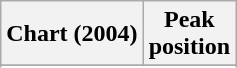<table class="wikitable plainrowheaders sortable" style="text-align:center;">
<tr>
<th scope="col">Chart (2004)</th>
<th scope="col">Peak<br>position</th>
</tr>
<tr>
</tr>
<tr>
</tr>
</table>
